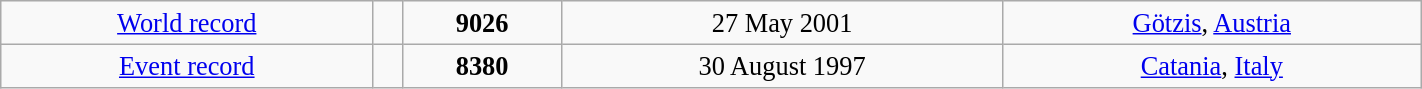<table class="wikitable" style=" text-align:center; font-size:110%;" width="75%">
<tr>
<td><a href='#'>World record</a></td>
<td></td>
<td><strong>9026</strong></td>
<td>27 May 2001</td>
<td> <a href='#'>Götzis</a>, <a href='#'>Austria</a></td>
</tr>
<tr>
<td><a href='#'>Event record</a></td>
<td></td>
<td><strong>8380</strong></td>
<td>30 August 1997</td>
<td> <a href='#'>Catania</a>, <a href='#'>Italy</a></td>
</tr>
</table>
